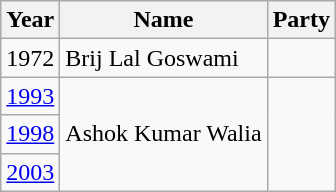<table class="wikitable">
<tr>
<th>Year</th>
<th>Name</th>
<th colspan="2">Party</th>
</tr>
<tr>
<td>1972</td>
<td>Brij Lal Goswami</td>
<td></td>
</tr>
<tr>
<td><a href='#'>1993</a></td>
<td rowspan="3">Ashok Kumar Walia</td>
</tr>
<tr>
<td><a href='#'>1998</a></td>
</tr>
<tr>
<td><a href='#'>2003</a></td>
</tr>
</table>
